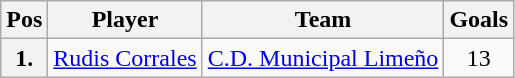<table class="wikitable">
<tr>
<th align="center">Pos</th>
<th align="center">Player</th>
<th align="center">Team</th>
<th align="center">Goals</th>
</tr>
<tr>
<th align="center">1.</th>
<td>  <a href='#'>Rudis Corrales</a></td>
<td align="center"><a href='#'>C.D. Municipal Limeño</a></td>
<td align="center">13</td>
</tr>
</table>
